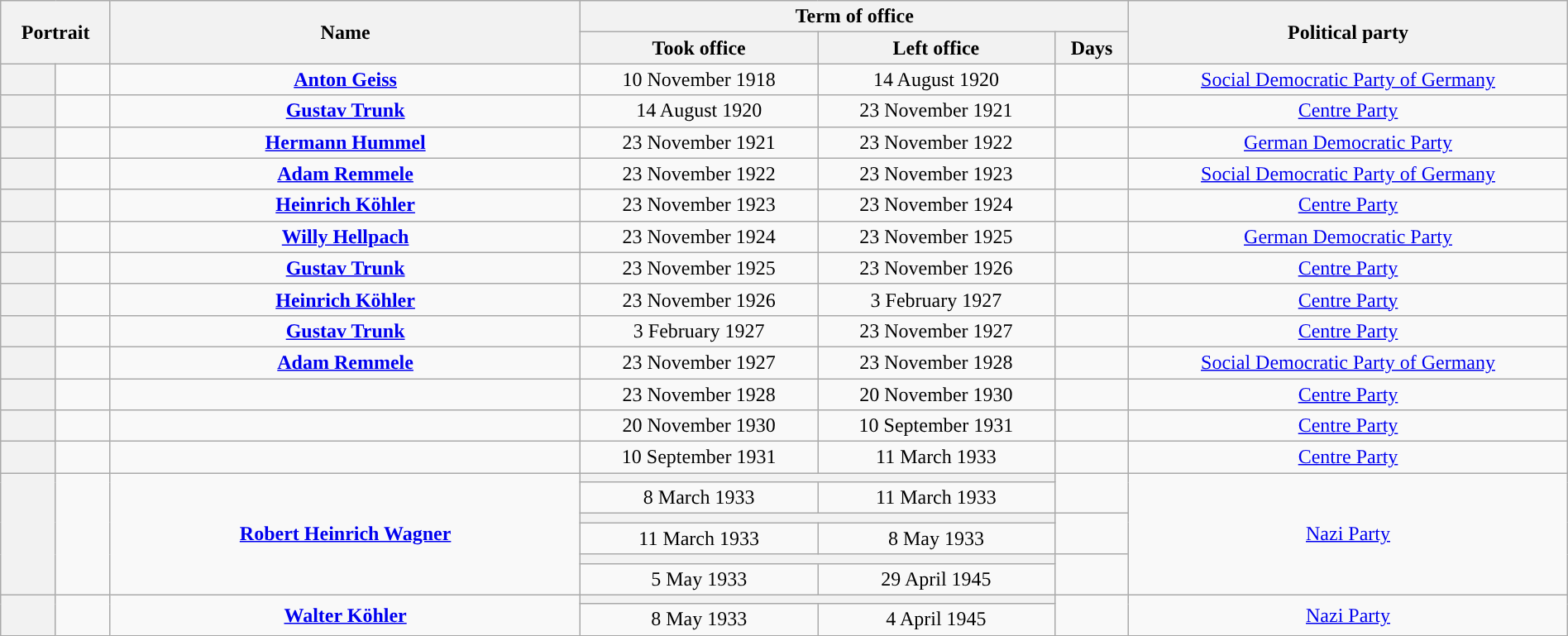<table class="wikitable" style="text-align:center; width:100%; border:1px #AAAAFF solid">
<tr>
<th width=80px rowspan=2 colspan=2>Portrait</th>
<th width=30% rowspan=2>Name<br></th>
<th width=35% colspan=3>Term of office</th>
<th width=28% rowspan=2>Political party</th>
</tr>
<tr>
<th>Took office</th>
<th>Left office</th>
<th>Days</th>
</tr>
<tr>
<th style="background:"></th>
<td></td>
<td><strong><a href='#'>Anton Geiss</a></strong><br></td>
<td>10 November 1918</td>
<td>14 August 1920</td>
<td></td>
<td><a href='#'>Social Democratic Party of Germany</a></td>
</tr>
<tr>
<th style="background:"></th>
<td></td>
<td><strong><a href='#'>Gustav Trunk</a></strong><br></td>
<td>14 August 1920</td>
<td>23 November 1921</td>
<td></td>
<td><a href='#'>Centre Party</a></td>
</tr>
<tr>
<th style="background:"></th>
<td></td>
<td><strong><a href='#'>Hermann Hummel</a></strong><br></td>
<td>23 November 1921</td>
<td>23 November 1922</td>
<td></td>
<td><a href='#'>German Democratic Party</a></td>
</tr>
<tr>
<th style="background:"></th>
<td></td>
<td><strong><a href='#'>Adam Remmele</a></strong><br></td>
<td>23 November 1922</td>
<td>23 November 1923</td>
<td></td>
<td><a href='#'>Social Democratic Party of Germany</a></td>
</tr>
<tr>
<th style="background:"></th>
<td></td>
<td><strong><a href='#'>Heinrich Köhler</a></strong><br></td>
<td>23 November 1923</td>
<td>23 November 1924</td>
<td></td>
<td><a href='#'>Centre Party</a></td>
</tr>
<tr>
<th style="background:"></th>
<td></td>
<td><strong><a href='#'>Willy Hellpach</a></strong><br></td>
<td>23 November 1924</td>
<td>23 November 1925</td>
<td></td>
<td><a href='#'>German Democratic Party</a></td>
</tr>
<tr>
<th style="background:"></th>
<td></td>
<td><strong><a href='#'>Gustav Trunk</a></strong><br></td>
<td>23 November 1925</td>
<td>23 November 1926</td>
<td></td>
<td><a href='#'>Centre Party</a></td>
</tr>
<tr>
<th style="background:"></th>
<td></td>
<td><strong><a href='#'>Heinrich Köhler</a></strong><br></td>
<td>23 November 1926</td>
<td>3 February 1927</td>
<td></td>
<td><a href='#'>Centre Party</a></td>
</tr>
<tr>
<th style="background:"></th>
<td></td>
<td><strong><a href='#'>Gustav Trunk</a></strong><br></td>
<td>3 February 1927</td>
<td>23 November 1927</td>
<td></td>
<td><a href='#'>Centre Party</a></td>
</tr>
<tr>
<th style="background:"></th>
<td></td>
<td><strong><a href='#'>Adam Remmele</a></strong><br></td>
<td>23 November 1927</td>
<td>23 November 1928</td>
<td></td>
<td><a href='#'>Social Democratic Party of Germany</a></td>
</tr>
<tr>
<th style="background:"></th>
<td></td>
<td><strong></strong><br></td>
<td>23 November 1928</td>
<td>20 November 1930</td>
<td></td>
<td><a href='#'>Centre Party</a></td>
</tr>
<tr>
<th style="background:"></th>
<td></td>
<td><strong></strong><br></td>
<td>20 November 1930</td>
<td>10 September 1931</td>
<td></td>
<td><a href='#'>Centre Party</a></td>
</tr>
<tr>
<th style="background:"></th>
<td></td>
<td><strong></strong><br></td>
<td>10 September 1931</td>
<td>11 March 1933</td>
<td></td>
<td><a href='#'>Centre Party</a></td>
</tr>
<tr>
<th rowspan="6" style="background:"></th>
<td rowspan="6"></td>
<td rowspan="6"><strong><a href='#'>Robert Heinrich Wagner</a></strong><br></td>
<th colspan="2"></th>
<td rowspan="2"></td>
<td rowspan="6"><a href='#'>Nazi Party</a></td>
</tr>
<tr>
<td>8 March 1933</td>
<td>11 March 1933</td>
</tr>
<tr>
<th colspan="2"></th>
<td rowspan="2"></td>
</tr>
<tr>
<td>11 March 1933</td>
<td>8 May 1933</td>
</tr>
<tr>
<th colspan="2"></th>
<td rowspan="2"></td>
</tr>
<tr>
<td>5 May 1933</td>
<td>29 April 1945</td>
</tr>
<tr>
<th rowspan="2" style="background:"></th>
<td rowspan="2"></td>
<td rowspan="2"><strong><a href='#'>Walter Köhler</a></strong><br></td>
<th colspan="2"></th>
<td rowspan="2"></td>
<td rowspan="2"><a href='#'>Nazi Party</a></td>
</tr>
<tr>
<td>8 May 1933</td>
<td>4 April 1945</td>
</tr>
</table>
